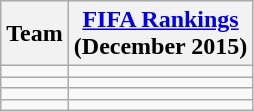<table class="wikitable sortable" style="text-align: left;">
<tr>
<th>Team</th>
<th><a href='#'>FIFA Rankings</a><br>(December 2015)</th>
</tr>
<tr>
<td></td>
<td></td>
</tr>
<tr>
<td></td>
<td></td>
</tr>
<tr>
<td></td>
<td></td>
</tr>
<tr>
<td></td>
<td></td>
</tr>
</table>
